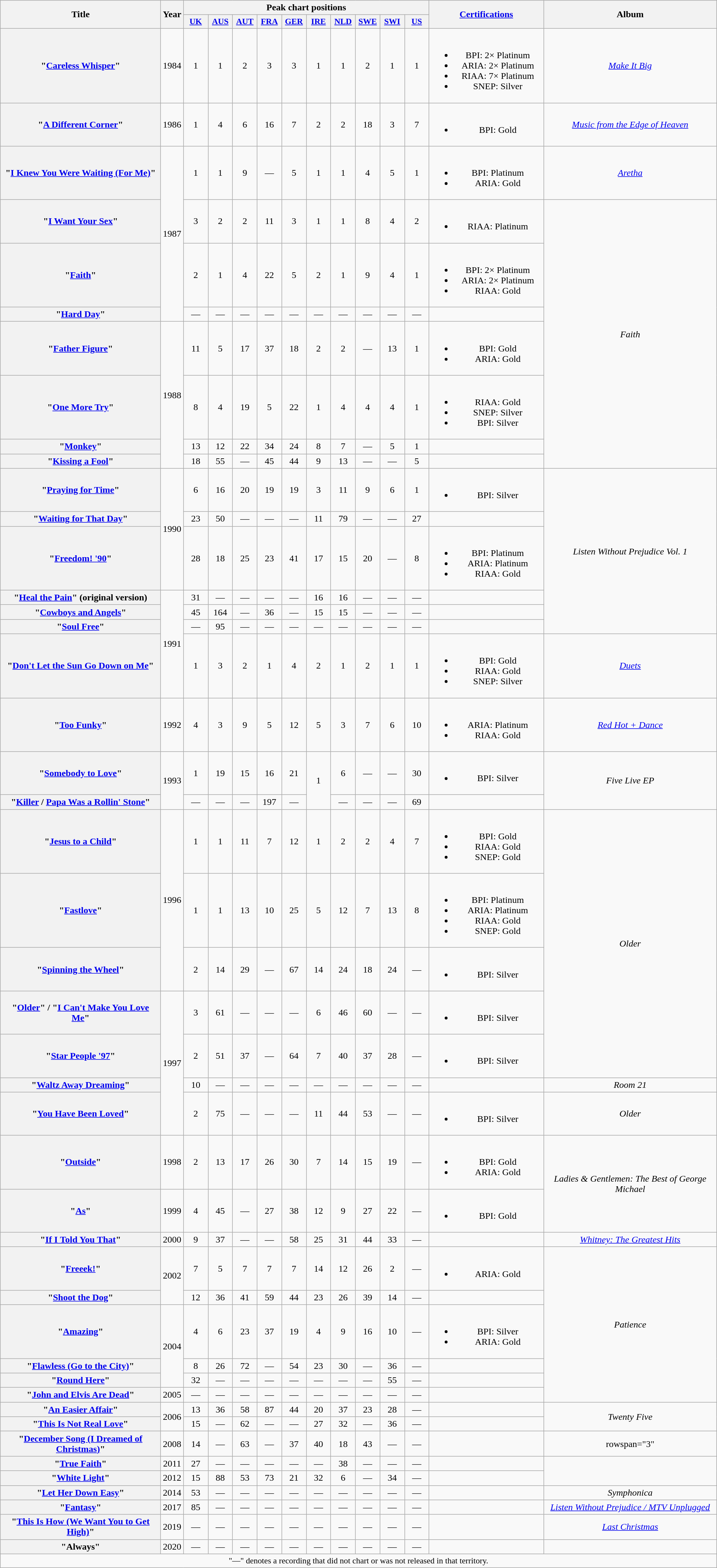<table class="wikitable plainrowheaders" style="text-align:center;">
<tr>
<th scope="col" rowspan="2" style="width:17em;">Title</th>
<th scope="col" rowspan="2">Year</th>
<th scope="col" colspan="10">Peak chart positions</th>
<th scope="col" rowspan="2" style="width:12em;"><a href='#'>Certifications</a></th>
<th scope="col" rowspan="2">Album</th>
</tr>
<tr>
<th scope="col" style="width:2.5em;font-size:90%;"><a href='#'>UK</a><br></th>
<th scope="col" style="width:2.5em;font-size:90%;"><a href='#'>AUS</a><br></th>
<th scope="col" style="width:2.5em;font-size:90%;"><a href='#'>AUT</a><br></th>
<th scope="col" style="width:2.5em;font-size:90%;"><a href='#'>FRA</a><br></th>
<th scope="col" style="width:2.5em;font-size:90%;"><a href='#'>GER</a><br></th>
<th scope="col" style="width:2.5em;font-size:90%;"><a href='#'>IRE</a><br></th>
<th scope="col" style="width:2.5em;font-size:90%;"><a href='#'>NLD</a><br></th>
<th scope="col" style="width:2.5em;font-size:90%;"><a href='#'>SWE</a><br></th>
<th scope="col" style="width:2.5em;font-size:90%;"><a href='#'>SWI</a><br></th>
<th scope="col" style="width:2.5em;font-size:90%;"><a href='#'>US</a><br></th>
</tr>
<tr>
<th scope="row">"<a href='#'>Careless Whisper</a>"</th>
<td>1984</td>
<td>1</td>
<td>1</td>
<td>2</td>
<td>3</td>
<td>3</td>
<td>1</td>
<td>1</td>
<td>2</td>
<td>1</td>
<td>1</td>
<td><br><ul><li>BPI: 2× Platinum</li><li>ARIA: 2× Platinum</li><li>RIAA: 7× Platinum</li><li>SNEP: Silver</li></ul></td>
<td><em><a href='#'>Make It Big</a></em></td>
</tr>
<tr>
<th scope="row">"<a href='#'>A Different Corner</a>"</th>
<td>1986</td>
<td>1</td>
<td>4</td>
<td>6</td>
<td>16</td>
<td>7</td>
<td>2</td>
<td>2</td>
<td>18</td>
<td>3</td>
<td>7</td>
<td><br><ul><li>BPI: Gold</li></ul></td>
<td><em><a href='#'>Music from the Edge of Heaven</a></em></td>
</tr>
<tr>
<th scope="row">"<a href='#'>I Knew You Were Waiting (For Me)</a>"<br></th>
<td rowspan="4">1987</td>
<td>1</td>
<td>1</td>
<td>9</td>
<td>—</td>
<td>5</td>
<td>1</td>
<td>1</td>
<td>4</td>
<td>5</td>
<td>1</td>
<td><br><ul><li>BPI: Platinum</li><li>ARIA: Gold</li></ul></td>
<td><em><a href='#'>Aretha</a></em></td>
</tr>
<tr>
<th scope="row">"<a href='#'>I Want Your Sex</a>"</th>
<td>3</td>
<td>2</td>
<td>2</td>
<td>11</td>
<td>3</td>
<td>1</td>
<td>1</td>
<td>8</td>
<td>4</td>
<td>2</td>
<td><br><ul><li>RIAA: Platinum</li></ul></td>
<td rowspan="7"><em>Faith</em></td>
</tr>
<tr>
<th scope="row">"<a href='#'>Faith</a>"</th>
<td>2</td>
<td>1</td>
<td>4</td>
<td>22</td>
<td>5</td>
<td>2</td>
<td>1</td>
<td>9</td>
<td>4</td>
<td>1</td>
<td><br><ul><li>BPI: 2× Platinum</li><li>ARIA: 2× Platinum</li><li>RIAA: Gold</li></ul></td>
</tr>
<tr>
<th scope="row">"<a href='#'>Hard Day</a>"</th>
<td>—</td>
<td>—</td>
<td>—</td>
<td>—</td>
<td>—</td>
<td>—</td>
<td>—</td>
<td>—</td>
<td>—</td>
<td>—</td>
<td></td>
</tr>
<tr>
<th scope="row">"<a href='#'>Father Figure</a>"</th>
<td rowspan="4">1988</td>
<td>11</td>
<td>5</td>
<td>17</td>
<td>37</td>
<td>18</td>
<td>2</td>
<td>2</td>
<td>—</td>
<td>13</td>
<td>1</td>
<td><br><ul><li>BPI: Gold</li><li>ARIA: Gold</li></ul></td>
</tr>
<tr>
<th scope="row">"<a href='#'>One More Try</a>"</th>
<td>8</td>
<td>4</td>
<td>19</td>
<td>5</td>
<td>22</td>
<td>1</td>
<td>4</td>
<td>4</td>
<td>4</td>
<td>1</td>
<td><br><ul><li>RIAA: Gold</li><li>SNEP: Silver</li><li>BPI: Silver</li></ul></td>
</tr>
<tr>
<th scope="row">"<a href='#'>Monkey</a>"</th>
<td>13</td>
<td>12</td>
<td>22</td>
<td>34</td>
<td>24</td>
<td>8</td>
<td>7</td>
<td>—</td>
<td>5</td>
<td>1</td>
<td></td>
</tr>
<tr>
<th scope="row">"<a href='#'>Kissing a Fool</a>"</th>
<td>18</td>
<td>55</td>
<td>—</td>
<td>45</td>
<td>44</td>
<td>9</td>
<td>13</td>
<td>—</td>
<td>—</td>
<td>5</td>
<td></td>
</tr>
<tr>
<th scope="row">"<a href='#'>Praying for Time</a>"</th>
<td rowspan="3">1990</td>
<td>6</td>
<td>16</td>
<td>20</td>
<td>19</td>
<td>19</td>
<td>3</td>
<td>11</td>
<td>9</td>
<td>6</td>
<td>1</td>
<td><br><ul><li>BPI: Silver</li></ul></td>
<td rowspan="6"><em>Listen Without Prejudice Vol. 1</em></td>
</tr>
<tr>
<th scope="row">"<a href='#'>Waiting for That Day</a>"</th>
<td>23</td>
<td>50</td>
<td>—</td>
<td>—</td>
<td>—</td>
<td>11</td>
<td>79</td>
<td>—</td>
<td>—</td>
<td>27</td>
<td></td>
</tr>
<tr>
<th scope="row">"<a href='#'>Freedom! '90</a>"</th>
<td>28</td>
<td>18</td>
<td>25</td>
<td>23</td>
<td>41</td>
<td>17</td>
<td>15</td>
<td>20</td>
<td>—</td>
<td>8</td>
<td><br><ul><li>BPI: Platinum</li><li>ARIA: Platinum</li><li>RIAA: Gold</li></ul></td>
</tr>
<tr>
<th scope="row">"<a href='#'>Heal the Pain</a>" (original version)</th>
<td rowspan="4">1991</td>
<td>31</td>
<td>—</td>
<td>—</td>
<td>—</td>
<td>—</td>
<td>16</td>
<td>16</td>
<td>—</td>
<td>—</td>
<td>—</td>
<td></td>
</tr>
<tr>
<th scope="row">"<a href='#'>Cowboys and Angels</a>"</th>
<td>45</td>
<td>164</td>
<td>—</td>
<td>36</td>
<td>—</td>
<td>15</td>
<td>15</td>
<td>—</td>
<td>—</td>
<td>—</td>
<td></td>
</tr>
<tr>
<th scope="row">"<a href='#'>Soul Free</a>"</th>
<td>—</td>
<td>95</td>
<td>—</td>
<td>—</td>
<td>—</td>
<td>—</td>
<td>—</td>
<td>—</td>
<td>—</td>
<td>—</td>
<td></td>
</tr>
<tr>
<th scope="row">"<a href='#'>Don't Let the Sun Go Down on Me</a>"<br></th>
<td>1</td>
<td>3</td>
<td>2</td>
<td>1</td>
<td>4</td>
<td>2</td>
<td>1</td>
<td>2</td>
<td>1</td>
<td>1</td>
<td><br><ul><li>BPI: Gold</li><li>RIAA: Gold</li><li>SNEP: Silver</li></ul></td>
<td><em><a href='#'>Duets</a></em></td>
</tr>
<tr>
<th scope="row">"<a href='#'>Too Funky</a>"</th>
<td>1992</td>
<td>4</td>
<td>3</td>
<td>9</td>
<td>5</td>
<td>12</td>
<td>5</td>
<td>3</td>
<td>7</td>
<td>6</td>
<td>10</td>
<td><br><ul><li>ARIA: Platinum</li><li>RIAA: Gold</li></ul></td>
<td><em><a href='#'>Red Hot + Dance</a></em></td>
</tr>
<tr>
<th scope="row">"<a href='#'>Somebody to Love</a>"<br></th>
<td rowspan="2">1993</td>
<td>1</td>
<td>19</td>
<td>15</td>
<td>16</td>
<td>21</td>
<td rowspan="2">1</td>
<td>6</td>
<td>—</td>
<td>—</td>
<td>30</td>
<td><br><ul><li>BPI: Silver</li></ul></td>
<td rowspan="2"><em>Five Live EP</em></td>
</tr>
<tr>
<th scope="row">"<a href='#'>Killer</a> / <a href='#'>Papa Was a Rollin' Stone</a>"</th>
<td>—</td>
<td>—</td>
<td>—</td>
<td>197</td>
<td>—</td>
<td>—</td>
<td>—</td>
<td>—</td>
<td>69</td>
<td></td>
</tr>
<tr>
<th scope="row">"<a href='#'>Jesus to a Child</a>"</th>
<td rowspan="3">1996</td>
<td>1</td>
<td>1</td>
<td>11</td>
<td>7</td>
<td>12</td>
<td>1</td>
<td>2</td>
<td>2</td>
<td>4</td>
<td>7</td>
<td><br><ul><li>BPI: Gold</li><li>RIAA: Gold</li><li>SNEP: Gold</li></ul></td>
<td rowspan="5"><em>Older</em></td>
</tr>
<tr>
<th scope="row">"<a href='#'>Fastlove</a>"</th>
<td>1</td>
<td>1</td>
<td>13</td>
<td>10</td>
<td>25</td>
<td>5</td>
<td>12</td>
<td>7</td>
<td>13</td>
<td>8</td>
<td><br><ul><li>BPI: Platinum</li><li>ARIA: Platinum</li><li>RIAA: Gold</li><li>SNEP: Gold</li></ul></td>
</tr>
<tr>
<th scope="row">"<a href='#'>Spinning the Wheel</a>"</th>
<td>2</td>
<td>14</td>
<td>29</td>
<td>—</td>
<td>67</td>
<td>14</td>
<td>24</td>
<td>18</td>
<td>24</td>
<td>—</td>
<td><br><ul><li>BPI: Silver</li></ul></td>
</tr>
<tr>
<th scope="row">"<a href='#'>Older</a>" /  "<a href='#'>I Can't Make You Love Me</a>"</th>
<td rowspan="4">1997</td>
<td>3</td>
<td>61</td>
<td>—</td>
<td>—</td>
<td>—</td>
<td>6</td>
<td>46</td>
<td>60</td>
<td>—</td>
<td>—</td>
<td><br><ul><li>BPI: Silver</li></ul></td>
</tr>
<tr>
<th scope="row">"<a href='#'>Star People '97</a>"</th>
<td>2</td>
<td>51</td>
<td>37</td>
<td>—</td>
<td>64</td>
<td>7</td>
<td>40</td>
<td>37</td>
<td>28</td>
<td>—</td>
<td><br><ul><li>BPI: Silver</li></ul></td>
</tr>
<tr>
<th scope="row">"<a href='#'>Waltz Away Dreaming</a>"<br></th>
<td>10</td>
<td>—</td>
<td>—</td>
<td>—</td>
<td>—</td>
<td>—</td>
<td>—</td>
<td>—</td>
<td>—</td>
<td>—</td>
<td></td>
<td><em>Room 21</em></td>
</tr>
<tr>
<th scope="row">"<a href='#'>You Have Been Loved</a>"</th>
<td>2</td>
<td>75</td>
<td>—</td>
<td>—</td>
<td>—</td>
<td>11</td>
<td>44</td>
<td>53</td>
<td>—</td>
<td>—</td>
<td><br><ul><li>BPI: Silver</li></ul></td>
<td><em>Older</em></td>
</tr>
<tr>
<th scope="row">"<a href='#'>Outside</a>"</th>
<td>1998</td>
<td>2</td>
<td>13</td>
<td>17</td>
<td>26</td>
<td>30</td>
<td>7</td>
<td>14</td>
<td>15</td>
<td>19</td>
<td>—</td>
<td><br><ul><li>BPI: Gold</li><li>ARIA: Gold</li></ul></td>
<td rowspan="2"><em>Ladies & Gentlemen: The Best of George Michael</em></td>
</tr>
<tr>
<th scope="row">"<a href='#'>As</a>"<br></th>
<td>1999</td>
<td>4</td>
<td>45</td>
<td>—</td>
<td>27</td>
<td>38</td>
<td>12</td>
<td>9</td>
<td>27</td>
<td>22</td>
<td>—</td>
<td><br><ul><li>BPI: Gold</li></ul></td>
</tr>
<tr>
<th scope="row">"<a href='#'>If I Told You That</a>"<br></th>
<td>2000</td>
<td>9</td>
<td>37</td>
<td>—</td>
<td>—</td>
<td>58</td>
<td>25</td>
<td>31</td>
<td>44</td>
<td>33</td>
<td>—</td>
<td></td>
<td><em><a href='#'>Whitney: The Greatest Hits</a></em></td>
</tr>
<tr>
<th scope="row">"<a href='#'>Freeek!</a>"</th>
<td rowspan="2">2002</td>
<td>7</td>
<td>5</td>
<td>7</td>
<td>7</td>
<td>7</td>
<td>14</td>
<td>12</td>
<td>26</td>
<td>2</td>
<td>—</td>
<td><br><ul><li>ARIA: Gold</li></ul></td>
<td rowspan="6"><em>Patience</em></td>
</tr>
<tr>
<th scope="row">"<a href='#'>Shoot the Dog</a>"</th>
<td>12</td>
<td>36</td>
<td>41</td>
<td>59</td>
<td>44</td>
<td>23</td>
<td>26</td>
<td>39</td>
<td>14</td>
<td>—</td>
<td></td>
</tr>
<tr>
<th scope="row">"<a href='#'>Amazing</a>"</th>
<td rowspan="3">2004</td>
<td>4</td>
<td>6</td>
<td>23</td>
<td>37</td>
<td>19</td>
<td>4</td>
<td>9</td>
<td>16</td>
<td>10</td>
<td>—</td>
<td><br><ul><li>BPI: Silver</li><li>ARIA: Gold</li></ul></td>
</tr>
<tr>
<th scope="row">"<a href='#'>Flawless (Go to the City)</a>"</th>
<td>8</td>
<td>26</td>
<td>72</td>
<td>—</td>
<td>54</td>
<td>23</td>
<td>30</td>
<td>—</td>
<td>36</td>
<td>—</td>
<td></td>
</tr>
<tr>
<th scope="row">"<a href='#'>Round Here</a>"</th>
<td>32</td>
<td>—</td>
<td>—</td>
<td>—</td>
<td>—</td>
<td>—</td>
<td>—</td>
<td>—</td>
<td>55</td>
<td>—</td>
<td></td>
</tr>
<tr>
<th scope="row">"<a href='#'>John and Elvis Are Dead</a>"</th>
<td>2005</td>
<td>—</td>
<td>—</td>
<td>—</td>
<td>—</td>
<td>—</td>
<td>—</td>
<td>—</td>
<td>—</td>
<td>—</td>
<td>—</td>
<td></td>
</tr>
<tr>
<th scope="row">"<a href='#'>An Easier Affair</a>"</th>
<td rowspan="2">2006</td>
<td>13</td>
<td>36</td>
<td>58</td>
<td>87</td>
<td>44</td>
<td>20</td>
<td>37</td>
<td>23</td>
<td>28</td>
<td>—</td>
<td></td>
<td rowspan="2"><em>Twenty Five</em></td>
</tr>
<tr>
<th scope="row">"<a href='#'>This Is Not Real Love</a>"<br></th>
<td>15</td>
<td>—</td>
<td>62</td>
<td>—</td>
<td>—</td>
<td>27</td>
<td>32</td>
<td>—</td>
<td>36</td>
<td>—</td>
<td></td>
</tr>
<tr>
<th scope="row">"<a href='#'>December Song (I Dreamed of Christmas)</a>"</th>
<td>2008</td>
<td>14</td>
<td>—</td>
<td>63</td>
<td>—</td>
<td>37</td>
<td>40</td>
<td>18</td>
<td>43</td>
<td>—</td>
<td>—</td>
<td></td>
<td>rowspan="3" </td>
</tr>
<tr>
<th scope="row">"<a href='#'>True Faith</a>"</th>
<td>2011</td>
<td>27</td>
<td>—</td>
<td>—</td>
<td>—</td>
<td>—</td>
<td>—</td>
<td>38</td>
<td>—</td>
<td>—</td>
<td>—</td>
<td></td>
</tr>
<tr>
<th scope="row">"<a href='#'>White Light</a>"</th>
<td>2012</td>
<td>15</td>
<td>88</td>
<td>53</td>
<td>73</td>
<td>21</td>
<td>32</td>
<td>6</td>
<td>—</td>
<td>34</td>
<td>—</td>
<td></td>
</tr>
<tr>
<th scope="row">"<a href='#'>Let Her Down Easy</a>"</th>
<td>2014</td>
<td>53</td>
<td>—</td>
<td>—</td>
<td>—</td>
<td>—</td>
<td>—</td>
<td>—</td>
<td>—</td>
<td>—</td>
<td>—</td>
<td></td>
<td><em>Symphonica</em></td>
</tr>
<tr>
<th scope="row">"<a href='#'>Fantasy</a>"<br></th>
<td>2017</td>
<td>85</td>
<td>—</td>
<td>—</td>
<td>—</td>
<td>—</td>
<td>—</td>
<td>—</td>
<td>—</td>
<td>—</td>
<td>—</td>
<td></td>
<td><em><a href='#'>Listen Without Prejudice / MTV Unplugged</a></em></td>
</tr>
<tr>
<th scope="row">"<a href='#'>This Is How (We Want You to Get High)</a>"</th>
<td>2019</td>
<td>—</td>
<td>—</td>
<td>—</td>
<td>—</td>
<td>—</td>
<td>—</td>
<td>—</td>
<td>—</td>
<td>—</td>
<td>—</td>
<td></td>
<td><em><a href='#'>Last Christmas</a></em></td>
</tr>
<tr>
<th scope="row">"Always"<br></th>
<td>2020</td>
<td>—</td>
<td>—</td>
<td>—</td>
<td>—</td>
<td>—</td>
<td>—</td>
<td>—</td>
<td>—</td>
<td>—</td>
<td>—</td>
<td></td>
<td></td>
</tr>
<tr>
<td colspan="16" style="font-size:90%">"—" denotes a recording that did not chart or was not released in that territory.</td>
</tr>
</table>
